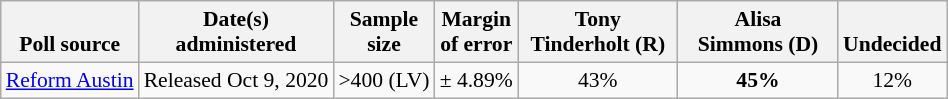<table class="wikitable" style="font-size:90%;text-align:center;">
<tr valign=bottom>
<th>Poll source</th>
<th>Date(s)<br>administered</th>
<th>Sample<br>size</th>
<th>Margin<br>of error</th>
<th style="width:100px;">Tony<br>Tinderholt (R)</th>
<th style="width:100px;">Alisa<br>Simmons (D)</th>
<th>Undecided</th>
</tr>
<tr>
<td style="text-align:left;"><a href='#'>Reform Austin</a></td>
<td>Released Oct 9, 2020</td>
<td>>400 (LV)</td>
<td>± 4.89%</td>
<td>43%</td>
<td><strong>45%</strong></td>
<td>12%</td>
</tr>
</table>
